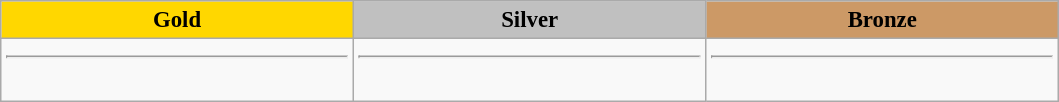<table class="wikitable" style="text-align: center; font-size: 95%;">
<tr>
<td style="width: 15em; background: gold"><strong>Gold</strong></td>
<td style="width: 15em; background: silver"><strong>Silver</strong></td>
<td style="width: 15em; background: #CC9966"><strong>Bronze</strong></td>
</tr>
<tr>
<td style="vertical-align:top;"><hr><br></td>
<td style="vertical-align:top;"><hr><br></td>
<td style="vertical-align:top;"><hr></td>
</tr>
</table>
